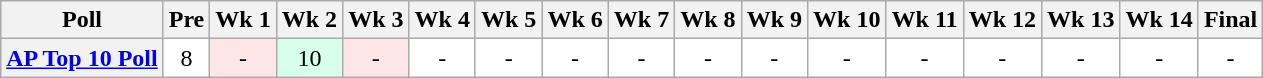<table class="wikitable" style="white-space:nowrap;">
<tr>
<th>Poll</th>
<th>Pre</th>
<th>Wk 1</th>
<th>Wk 2</th>
<th>Wk 3</th>
<th>Wk 4</th>
<th>Wk 5</th>
<th>Wk 6</th>
<th>Wk 7</th>
<th>Wk 8</th>
<th>Wk 9</th>
<th>Wk 10</th>
<th>Wk 11</th>
<th>Wk 12</th>
<th>Wk 13</th>
<th>Wk 14</th>
<th>Final</th>
</tr>
<tr style="text-align:center;">
<th><a href='#'>AP Top 10 Poll</a></th>
<td style="background:#FFF;">8</td>
<td style="background:#FFE6E6;">-</td>
<td style="background:#D8FFEB;">10</td>
<td style="background:#FFE6E6;">-</td>
<td style="background:#FFF;">-</td>
<td style="background:#FFF;">-</td>
<td style="background:#FFF;">-</td>
<td style="background:#FFF;">-</td>
<td style="background:#FFF;">-</td>
<td style="background:#FFF;">-</td>
<td style="background:#FFF;">-</td>
<td style="background:#FFF;">-</td>
<td style="background:#FFF;">-</td>
<td style="background:#FFF;">-</td>
<td style="background:#FFF;">-</td>
<td style="background:#FFF;">-</td>
</tr>
</table>
